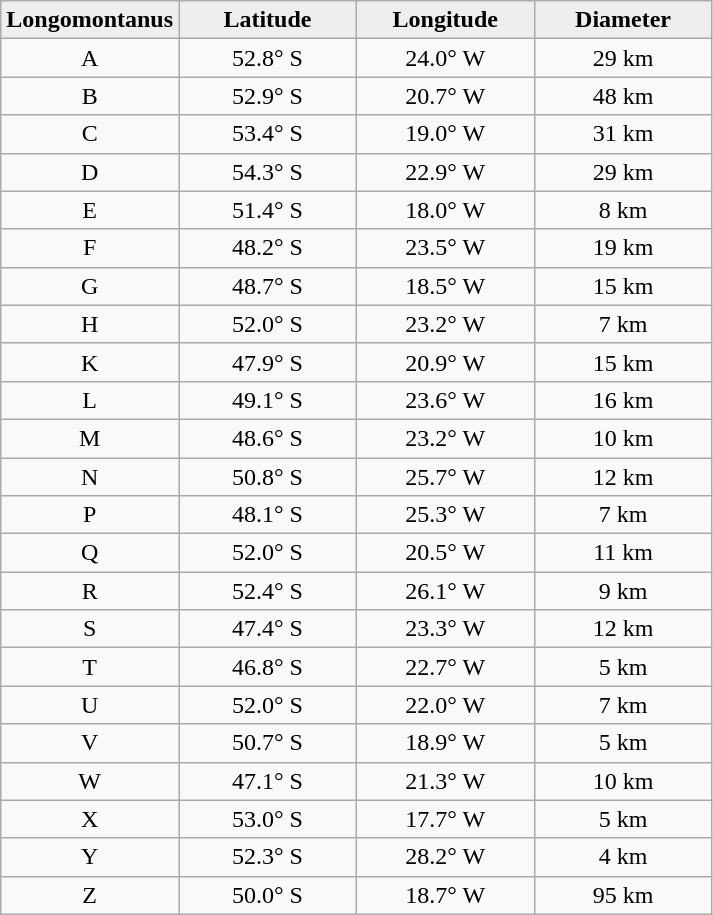<table class="wikitable">
<tr>
<th width="25%" style="background:#eeeeee;">Longomontanus</th>
<th width="25%" style="background:#eeeeee;">Latitude</th>
<th width="25%" style="background:#eeeeee;">Longitude</th>
<th width="25%" style="background:#eeeeee;">Diameter</th>
</tr>
<tr>
<td align="center">A</td>
<td align="center">52.8° S</td>
<td align="center">24.0° W</td>
<td align="center">29 km</td>
</tr>
<tr>
<td align="center">B</td>
<td align="center">52.9° S</td>
<td align="center">20.7° W</td>
<td align="center">48 km</td>
</tr>
<tr>
<td align="center">C</td>
<td align="center">53.4° S</td>
<td align="center">19.0° W</td>
<td align="center">31 km</td>
</tr>
<tr>
<td align="center">D</td>
<td align="center">54.3° S</td>
<td align="center">22.9° W</td>
<td align="center">29 km</td>
</tr>
<tr>
<td align="center">E</td>
<td align="center">51.4° S</td>
<td align="center">18.0° W</td>
<td align="center">8 km</td>
</tr>
<tr>
<td align="center">F</td>
<td align="center">48.2° S</td>
<td align="center">23.5° W</td>
<td align="center">19 km</td>
</tr>
<tr>
<td align="center">G</td>
<td align="center">48.7° S</td>
<td align="center">18.5° W</td>
<td align="center">15 km</td>
</tr>
<tr>
<td align="center">H</td>
<td align="center">52.0° S</td>
<td align="center">23.2° W</td>
<td align="center">7 km</td>
</tr>
<tr>
<td align="center">K</td>
<td align="center">47.9° S</td>
<td align="center">20.9° W</td>
<td align="center">15 km</td>
</tr>
<tr>
<td align="center">L</td>
<td align="center">49.1° S</td>
<td align="center">23.6° W</td>
<td align="center">16 km</td>
</tr>
<tr>
<td align="center">M</td>
<td align="center">48.6° S</td>
<td align="center">23.2° W</td>
<td align="center">10 km</td>
</tr>
<tr>
<td align="center">N</td>
<td align="center">50.8° S</td>
<td align="center">25.7° W</td>
<td align="center">12 km</td>
</tr>
<tr>
<td align="center">P</td>
<td align="center">48.1° S</td>
<td align="center">25.3° W</td>
<td align="center">7 km</td>
</tr>
<tr>
<td align="center">Q</td>
<td align="center">52.0° S</td>
<td align="center">20.5° W</td>
<td align="center">11 km</td>
</tr>
<tr>
<td align="center">R</td>
<td align="center">52.4° S</td>
<td align="center">26.1° W</td>
<td align="center">9 km</td>
</tr>
<tr>
<td align="center">S</td>
<td align="center">47.4° S</td>
<td align="center">23.3° W</td>
<td align="center">12 km</td>
</tr>
<tr>
<td align="center">T</td>
<td align="center">46.8° S</td>
<td align="center">22.7° W</td>
<td align="center">5 km</td>
</tr>
<tr>
<td align="center">U</td>
<td align="center">52.0° S</td>
<td align="center">22.0° W</td>
<td align="center">7 km</td>
</tr>
<tr>
<td align="center">V</td>
<td align="center">50.7° S</td>
<td align="center">18.9° W</td>
<td align="center">5 km</td>
</tr>
<tr>
<td align="center">W</td>
<td align="center">47.1° S</td>
<td align="center">21.3° W</td>
<td align="center">10 km</td>
</tr>
<tr>
<td align="center">X</td>
<td align="center">53.0° S</td>
<td align="center">17.7° W</td>
<td align="center">5 km</td>
</tr>
<tr>
<td align="center">Y</td>
<td align="center">52.3° S</td>
<td align="center">28.2° W</td>
<td align="center">4 km</td>
</tr>
<tr>
<td align="center">Z</td>
<td align="center">50.0° S</td>
<td align="center">18.7° W</td>
<td align="center">95 km</td>
</tr>
</table>
